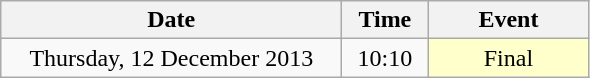<table class = "wikitable" style="text-align:center;">
<tr>
<th width=220>Date</th>
<th width=50>Time</th>
<th width=100>Event</th>
</tr>
<tr>
<td>Thursday, 12 December 2013</td>
<td>10:10</td>
<td bgcolor=ffffcc>Final</td>
</tr>
</table>
